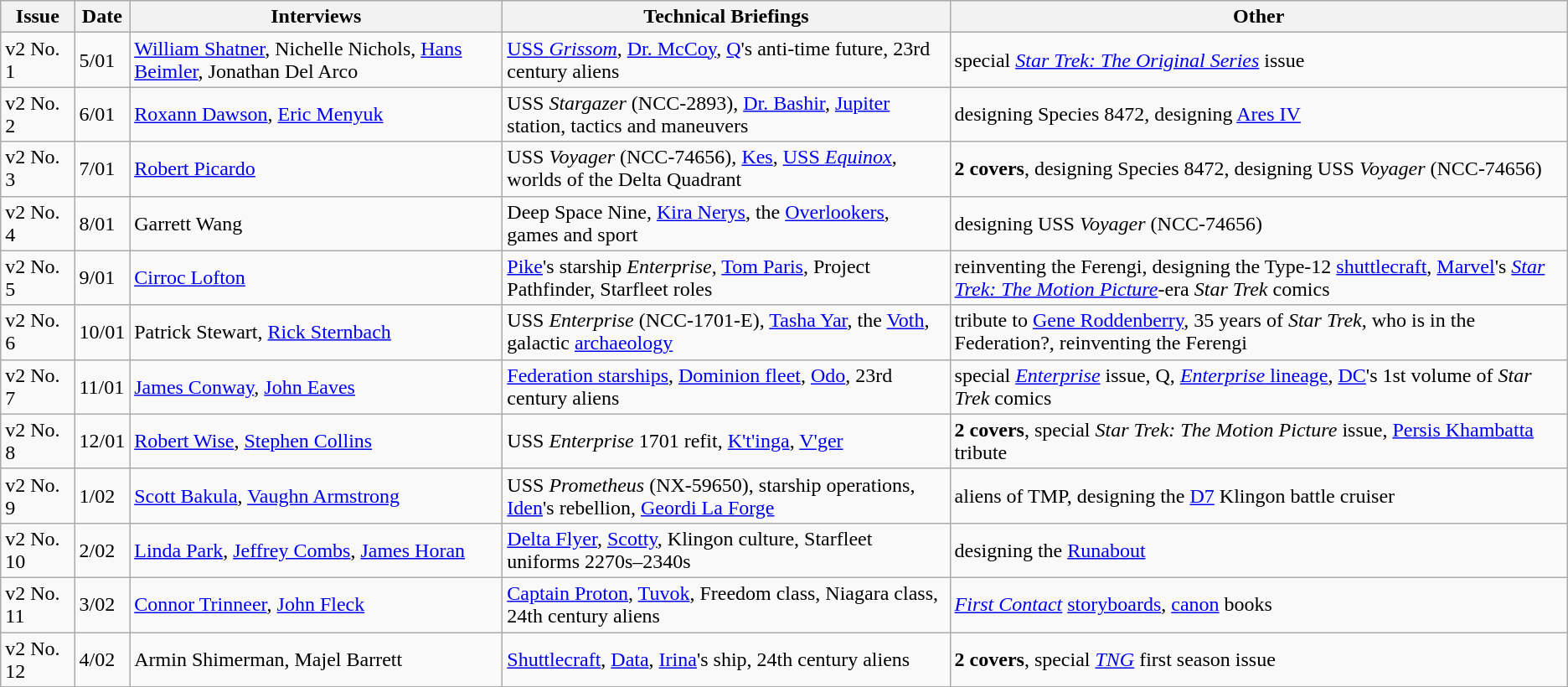<table class="wikitable">
<tr>
<th>Issue</th>
<th>Date</th>
<th>Interviews</th>
<th>Technical Briefings</th>
<th>Other</th>
</tr>
<tr>
<td>v2 No. 1</td>
<td>5/01</td>
<td><a href='#'>William Shatner</a>, Nichelle Nichols, <a href='#'>Hans Beimler</a>, Jonathan Del Arco</td>
<td><a href='#'>USS <em>Grissom</em></a>, <a href='#'>Dr. McCoy</a>, <a href='#'>Q</a>'s anti-time future, 23rd century aliens</td>
<td>special <em><a href='#'>Star Trek: The Original Series</a></em> issue</td>
</tr>
<tr>
<td>v2 No. 2</td>
<td>6/01</td>
<td><a href='#'>Roxann Dawson</a>, <a href='#'>Eric Menyuk</a></td>
<td>USS <em>Stargazer</em> (NCC-2893), <a href='#'>Dr. Bashir</a>, <a href='#'>Jupiter</a> station, tactics and maneuvers</td>
<td>designing Species 8472, designing <a href='#'>Ares IV</a></td>
</tr>
<tr>
<td>v2 No. 3</td>
<td>7/01</td>
<td><a href='#'>Robert Picardo</a></td>
<td>USS <em>Voyager</em> (NCC-74656), <a href='#'>Kes</a>, <a href='#'>USS <em>Equinox</em></a>, worlds of the Delta Quadrant</td>
<td><strong>2 covers</strong>, designing Species 8472, designing USS <em>Voyager</em> (NCC-74656)</td>
</tr>
<tr>
<td>v2 No. 4</td>
<td>8/01</td>
<td>Garrett Wang</td>
<td>Deep Space Nine, <a href='#'>Kira Nerys</a>, the <a href='#'>Overlookers</a>, games and sport</td>
<td>designing USS <em>Voyager</em> (NCC-74656)</td>
</tr>
<tr>
<td>v2 No. 5</td>
<td>9/01</td>
<td><a href='#'>Cirroc Lofton</a></td>
<td><a href='#'>Pike</a>'s starship <em>Enterprise</em>, <a href='#'>Tom Paris</a>, Project Pathfinder, Starfleet roles</td>
<td>reinventing the Ferengi, designing the Type-12 <a href='#'>shuttlecraft</a>, <a href='#'>Marvel</a>'s <em><a href='#'>Star Trek: The Motion Picture</a></em>-era <em>Star Trek</em> comics</td>
</tr>
<tr>
<td>v2 No. 6</td>
<td>10/01</td>
<td>Patrick Stewart, <a href='#'>Rick Sternbach</a></td>
<td>USS <em>Enterprise</em> (NCC-1701-E), <a href='#'>Tasha Yar</a>, the <a href='#'>Voth</a>, galactic <a href='#'>archaeology</a></td>
<td>tribute to <a href='#'>Gene Roddenberry</a>, 35 years of <em>Star Trek</em>, who is in the Federation?, reinventing the Ferengi</td>
</tr>
<tr>
<td>v2 No. 7</td>
<td>11/01</td>
<td><a href='#'>James Conway</a>, <a href='#'>John Eaves</a></td>
<td><a href='#'>Federation starships</a>, <a href='#'>Dominion fleet</a>, <a href='#'>Odo</a>, 23rd century aliens</td>
<td>special <a href='#'><em>Enterprise</em></a> issue, Q, <a href='#'><em>Enterprise</em> lineage</a>, <a href='#'>DC</a>'s 1st volume of <em>Star Trek</em> comics</td>
</tr>
<tr>
<td>v2 No. 8</td>
<td>12/01</td>
<td><a href='#'>Robert Wise</a>, <a href='#'>Stephen Collins</a></td>
<td>USS <em>Enterprise</em> 1701 refit, <a href='#'>K't'inga</a>, <a href='#'>V'ger</a></td>
<td><strong>2 covers</strong>, special <em>Star Trek: The Motion Picture</em> issue, <a href='#'>Persis Khambatta</a> tribute</td>
</tr>
<tr>
<td>v2 No. 9</td>
<td>1/02</td>
<td><a href='#'>Scott Bakula</a>, <a href='#'>Vaughn Armstrong</a></td>
<td>USS <em>Prometheus</em> (NX-59650), starship operations, <a href='#'>Iden</a>'s rebellion, <a href='#'>Geordi La Forge</a></td>
<td>aliens of TMP, designing the <a href='#'>D7</a> Klingon battle cruiser</td>
</tr>
<tr>
<td>v2 No. 10</td>
<td>2/02</td>
<td><a href='#'>Linda Park</a>, <a href='#'>Jeffrey Combs</a>, <a href='#'>James Horan</a></td>
<td><a href='#'>Delta Flyer</a>, <a href='#'>Scotty</a>, Klingon culture, Starfleet uniforms 2270s–2340s</td>
<td>designing the <a href='#'>Runabout</a></td>
</tr>
<tr>
<td>v2 No. 11</td>
<td>3/02</td>
<td><a href='#'>Connor Trinneer</a>, <a href='#'>John Fleck</a></td>
<td><a href='#'>Captain Proton</a>, <a href='#'>Tuvok</a>, Freedom class, Niagara class, 24th century aliens</td>
<td><a href='#'><em>First Contact</em></a> <a href='#'>storyboards</a>, <a href='#'>canon</a> books</td>
</tr>
<tr>
<td>v2 No. 12</td>
<td>4/02</td>
<td>Armin Shimerman, Majel Barrett</td>
<td><a href='#'>Shuttlecraft</a>, <a href='#'>Data</a>, <a href='#'>Irina</a>'s ship, 24th century aliens</td>
<td><strong>2 covers</strong>, special <a href='#'><em>TNG</em></a> first season issue</td>
</tr>
<tr>
</tr>
</table>
